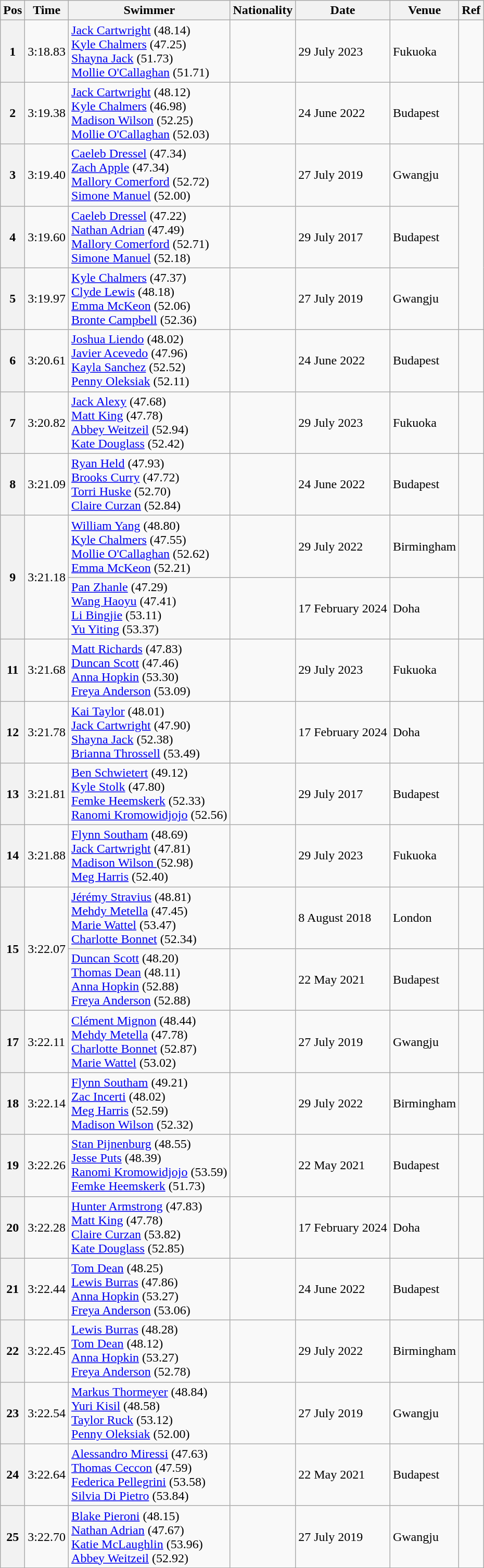<table class="wikitable">
<tr>
<th>Pos</th>
<th>Time</th>
<th>Swimmer</th>
<th>Nationality</th>
<th>Date</th>
<th>Venue</th>
<th>Ref</th>
</tr>
<tr>
<th>1</th>
<td>3:18.83</td>
<td><a href='#'>Jack Cartwright</a> (48.14)<br><a href='#'>Kyle Chalmers</a> (47.25)<br><a href='#'>Shayna Jack</a> (51.73)<br><a href='#'>Mollie O'Callaghan</a> (51.71)</td>
<td></td>
<td>29 July 2023</td>
<td>Fukuoka</td>
<td></td>
</tr>
<tr>
<th>2</th>
<td>3:19.38</td>
<td><a href='#'>Jack Cartwright</a> (48.12)<br><a href='#'>Kyle Chalmers</a> (46.98)<br><a href='#'>Madison Wilson</a> (52.25)<br><a href='#'>Mollie O'Callaghan</a> (52.03)</td>
<td></td>
<td>24 June 2022</td>
<td>Budapest</td>
<td></td>
</tr>
<tr>
<th>3</th>
<td>3:19.40</td>
<td><a href='#'>Caeleb Dressel</a> (47.34)<br><a href='#'>Zach Apple</a> (47.34)<br><a href='#'>Mallory Comerford</a> (52.72)<br><a href='#'>Simone Manuel</a> (52.00)</td>
<td></td>
<td>27 July 2019</td>
<td>Gwangju</td>
</tr>
<tr>
<th>4</th>
<td>3:19.60</td>
<td><a href='#'>Caeleb Dressel</a> (47.22)<br><a href='#'>Nathan Adrian</a> (47.49)<br><a href='#'>Mallory Comerford</a> (52.71)<br><a href='#'>Simone Manuel</a> (52.18)</td>
<td></td>
<td>29 July 2017</td>
<td>Budapest</td>
</tr>
<tr>
<th>5</th>
<td>3:19.97</td>
<td><a href='#'>Kyle Chalmers</a> (47.37)<br><a href='#'>Clyde Lewis</a> (48.18)<br><a href='#'>Emma McKeon</a> (52.06)<br><a href='#'>Bronte Campbell</a> (52.36)</td>
<td></td>
<td>27 July 2019</td>
<td>Gwangju</td>
</tr>
<tr>
<th>6</th>
<td>3:20.61</td>
<td><a href='#'>Joshua Liendo</a> (48.02)<br><a href='#'>Javier Acevedo</a> (47.96)<br><a href='#'>Kayla Sanchez</a> (52.52)<br><a href='#'>Penny Oleksiak</a> (52.11)</td>
<td></td>
<td>24 June 2022</td>
<td>Budapest</td>
<td></td>
</tr>
<tr>
<th>7</th>
<td>3:20.82</td>
<td><a href='#'>Jack Alexy</a> (47.68)<br><a href='#'>Matt King</a> (47.78)<br><a href='#'>Abbey Weitzeil</a> (52.94)<br><a href='#'>Kate Douglass</a> (52.42)</td>
<td></td>
<td>29 July 2023</td>
<td>Fukuoka</td>
<td></td>
</tr>
<tr>
<th>8</th>
<td>3:21.09</td>
<td><a href='#'>Ryan Held</a> (47.93)<br><a href='#'>Brooks Curry</a> (47.72)<br><a href='#'>Torri Huske</a> (52.70)<br><a href='#'>Claire Curzan</a> (52.84)</td>
<td></td>
<td>24 June 2022</td>
<td>Budapest</td>
<td></td>
</tr>
<tr>
<th rowspan="2">9</th>
<td rowspan="2">3:21.18</td>
<td><a href='#'>William Yang</a> (48.80)<br><a href='#'>Kyle Chalmers</a> (47.55)<br><a href='#'>Mollie O'Callaghan</a> (52.62)<br><a href='#'>Emma McKeon</a> (52.21)</td>
<td></td>
<td>29 July 2022</td>
<td>Birmingham</td>
<td></td>
</tr>
<tr>
<td><a href='#'>Pan Zhanle</a> (47.29)<br><a href='#'>Wang Haoyu</a> (47.41)<br><a href='#'>Li Bingjie</a> (53.11)<br><a href='#'>Yu Yiting</a> (53.37)</td>
<td></td>
<td>17 February 2024</td>
<td>Doha</td>
<td></td>
</tr>
<tr>
<th>11</th>
<td>3:21.68</td>
<td><a href='#'>Matt Richards</a> (47.83)<br><a href='#'>Duncan Scott</a> (47.46)<br><a href='#'>Anna Hopkin</a> (53.30)<br><a href='#'>Freya Anderson</a> (53.09)</td>
<td></td>
<td>29 July 2023</td>
<td>Fukuoka</td>
<td></td>
</tr>
<tr>
<th>12</th>
<td>3:21.78</td>
<td><a href='#'>Kai Taylor</a> (48.01)<br><a href='#'>Jack Cartwright</a> (47.90)<br><a href='#'>Shayna Jack</a> (52.38)<br><a href='#'>Brianna Throssell</a> (53.49)</td>
<td></td>
<td>17 February 2024</td>
<td>Doha</td>
<td></td>
</tr>
<tr>
<th>13</th>
<td>3:21.81</td>
<td><a href='#'>Ben Schwietert</a> (49.12)<br><a href='#'>Kyle Stolk</a> (47.80)<br><a href='#'>Femke Heemskerk</a> (52.33)<br><a href='#'>Ranomi Kromowidjojo</a> (52.56)</td>
<td></td>
<td>29 July 2017</td>
<td>Budapest</td>
</tr>
<tr>
<th>14</th>
<td>3:21.88</td>
<td><a href='#'>Flynn Southam</a> (48.69)<br><a href='#'>Jack Cartwright</a> (47.81)<br><a href='#'>Madison Wilson </a> (52.98)<br><a href='#'>Meg Harris</a> (52.40)</td>
<td></td>
<td>29 July 2023</td>
<td>Fukuoka</td>
<td></td>
</tr>
<tr>
<th rowspan=2>15</th>
<td rowspan=2>3:22.07</td>
<td><a href='#'>Jérémy Stravius</a> (48.81)<br><a href='#'>Mehdy Metella</a> (47.45)<br><a href='#'>Marie Wattel</a> (53.47)<br><a href='#'>Charlotte Bonnet</a> (52.34)</td>
<td></td>
<td>8 August 2018</td>
<td>London</td>
</tr>
<tr>
<td><a href='#'>Duncan Scott</a> (48.20)<br><a href='#'>Thomas Dean</a> (48.11)<br><a href='#'>Anna Hopkin</a> (52.88)<br><a href='#'>Freya Anderson</a> (52.88)</td>
<td></td>
<td>22 May 2021</td>
<td>Budapest</td>
<td></td>
</tr>
<tr>
<th>17</th>
<td>3:22.11</td>
<td><a href='#'>Clément Mignon</a> (48.44)<br><a href='#'>Mehdy Metella</a> (47.78)<br><a href='#'>Charlotte Bonnet</a> (52.87)<br><a href='#'>Marie Wattel</a> (53.02)</td>
<td></td>
<td>27 July 2019</td>
<td>Gwangju</td>
</tr>
<tr>
<th>18</th>
<td>3:22.14</td>
<td><a href='#'>Flynn Southam</a> (49.21)<br><a href='#'>Zac Incerti</a> (48.02)<br><a href='#'>Meg Harris</a> (52.59)<br><a href='#'>Madison Wilson</a> (52.32)</td>
<td></td>
<td>29 July 2022</td>
<td>Birmingham</td>
<td></td>
</tr>
<tr>
<th>19</th>
<td>3:22.26</td>
<td><a href='#'>Stan Pijnenburg</a> (48.55)<br><a href='#'>Jesse Puts</a> (48.39)<br><a href='#'>Ranomi Kromowidjojo</a> (53.59)<br><a href='#'>Femke Heemskerk</a> (51.73)</td>
<td></td>
<td>22 May 2021</td>
<td>Budapest</td>
</tr>
<tr>
<th>20</th>
<td>3:22.28</td>
<td><a href='#'>Hunter Armstrong</a> (47.83)<br><a href='#'>Matt King</a> (47.78)<br><a href='#'>Claire Curzan</a> (53.82)<br><a href='#'>Kate Douglass</a> (52.85)</td>
<td></td>
<td>17 February 2024</td>
<td>Doha</td>
<td></td>
</tr>
<tr>
<th>21</th>
<td>3:22.44</td>
<td><a href='#'>Tom Dean</a> (48.25)<br><a href='#'>Lewis Burras</a> (47.86)<br><a href='#'>Anna Hopkin</a> (53.27)<br><a href='#'>Freya Anderson</a> (53.06)</td>
<td></td>
<td>24 June 2022</td>
<td>Budapest</td>
<td></td>
</tr>
<tr>
<th>22</th>
<td>3:22.45</td>
<td><a href='#'>Lewis Burras</a> (48.28)<br><a href='#'>Tom Dean</a> (48.12)<br><a href='#'>Anna Hopkin</a> (53.27)<br><a href='#'>Freya Anderson</a> (52.78)</td>
<td></td>
<td>29 July 2022</td>
<td>Birmingham</td>
<td></td>
</tr>
<tr>
<th>23</th>
<td>3:22.54</td>
<td><a href='#'>Markus Thormeyer</a> (48.84)<br><a href='#'>Yuri Kisil</a> (48.58)<br><a href='#'>Taylor Ruck</a> (53.12)<br><a href='#'>Penny Oleksiak</a> (52.00)</td>
<td></td>
<td>27 July 2019</td>
<td>Gwangju</td>
</tr>
<tr>
<th>24</th>
<td>3:22.64</td>
<td><a href='#'>Alessandro Miressi</a> (47.63)<br><a href='#'>Thomas Ceccon</a> (47.59)<br><a href='#'>Federica Pellegrini</a> (53.58)<br><a href='#'>Silvia Di Pietro</a> (53.84)</td>
<td></td>
<td>22 May 2021</td>
<td>Budapest</td>
<td></td>
</tr>
<tr>
<th>25</th>
<td>3:22.70</td>
<td><a href='#'>Blake Pieroni</a> (48.15)<br><a href='#'>Nathan Adrian</a> (47.67)<br><a href='#'>Katie McLaughlin</a> (53.96)<br><a href='#'>Abbey Weitzeil</a> (52.92)</td>
<td></td>
<td>27 July 2019</td>
<td>Gwangju</td>
</tr>
</table>
